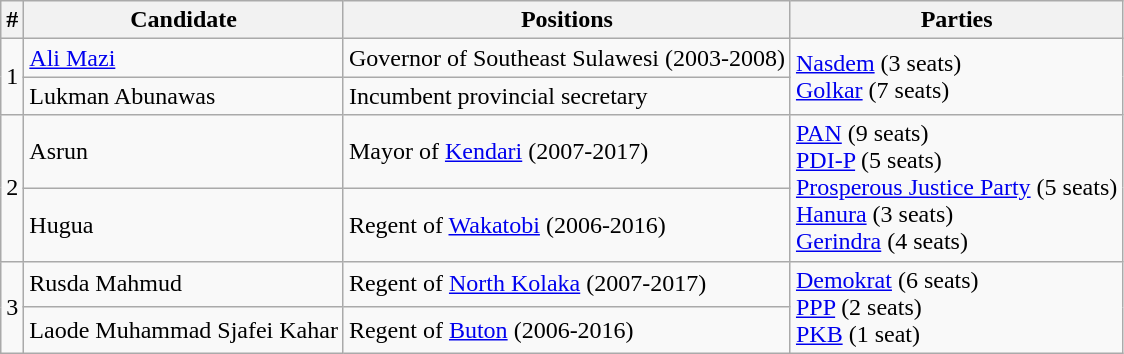<table class="wikitable">
<tr>
<th>#</th>
<th>Candidate</th>
<th>Positions</th>
<th>Parties</th>
</tr>
<tr>
<td rowspan=2>1</td>
<td><a href='#'>Ali Mazi</a></td>
<td>Governor of Southeast Sulawesi (2003-2008)</td>
<td rowspan=2><a href='#'>Nasdem</a> (3 seats)<br><a href='#'>Golkar</a> (7 seats)</td>
</tr>
<tr>
<td>Lukman Abunawas</td>
<td>Incumbent provincial secretary</td>
</tr>
<tr>
<td rowspan=2>2</td>
<td>Asrun</td>
<td>Mayor of <a href='#'>Kendari</a> (2007-2017)</td>
<td rowspan=2><a href='#'>PAN</a> (9 seats)<br><a href='#'>PDI-P</a> (5 seats)<br><a href='#'>Prosperous Justice Party</a> (5 seats)<br><a href='#'>Hanura</a> (3 seats)<br><a href='#'>Gerindra</a> (4 seats)</td>
</tr>
<tr>
<td>Hugua</td>
<td>Regent of <a href='#'>Wakatobi</a> (2006-2016)</td>
</tr>
<tr>
<td rowspan=2>3</td>
<td>Rusda Mahmud</td>
<td>Regent of <a href='#'>North Kolaka</a> (2007-2017)</td>
<td rowspan=2><a href='#'>Demokrat</a> (6 seats)<br><a href='#'>PPP</a> (2 seats)<br><a href='#'>PKB</a> (1 seat)</td>
</tr>
<tr>
<td>Laode Muhammad Sjafei Kahar</td>
<td>Regent of <a href='#'>Buton</a> (2006-2016)</td>
</tr>
</table>
